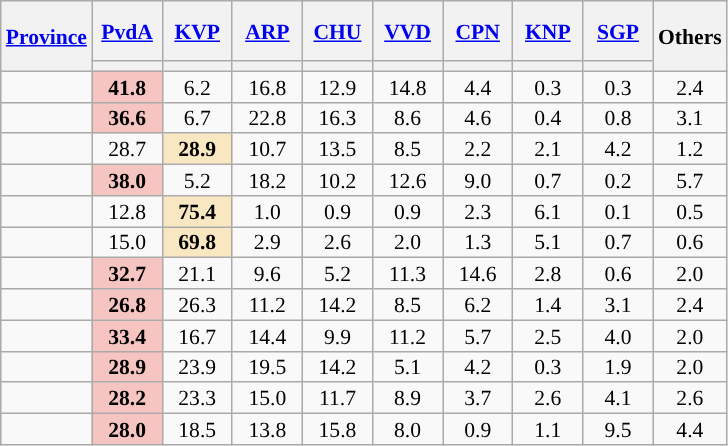<table class="wikitable sortable" style="text-align:center;font-size:90%;line-height:14px">
<tr style="height:40px;">
<th rowspan="2"><a href='#'>Province</a></th>
<th style="width:40px;"><a href='#'>PvdA</a></th>
<th style="width:40px;"><a href='#'>KVP</a></th>
<th style="width:40px;"><a href='#'>ARP</a></th>
<th style="width:40px;"><a href='#'>CHU</a></th>
<th style="width:40px;"><a href='#'>VVD</a></th>
<th style="width:40px;"><a href='#'>CPN</a></th>
<th style="width:40px;"><a href='#'>KNP</a></th>
<th style="width:40px;"><a href='#'>SGP</a></th>
<th style="width:40px;" rowspan="2">Others</th>
</tr>
<tr>
<th style="background:"></th>
<th style="background:"></th>
<th style="background:"></th>
<th style="background:"></th>
<th style="background:"></th>
<th style="background:"></th>
<th style="background:"></th>
<th style="background:"></th>
</tr>
<tr>
<td align="left"></td>
<td style="background:#F6C5C1;"><strong>41.8</strong></td>
<td>6.2</td>
<td>16.8</td>
<td>12.9</td>
<td>14.8</td>
<td>4.4</td>
<td>0.3</td>
<td>0.3</td>
<td>2.4</td>
</tr>
<tr>
<td align="left"></td>
<td style="background:#F6C5C1;"><strong>36.6</strong></td>
<td>6.7</td>
<td>22.8</td>
<td>16.3</td>
<td>8.6</td>
<td>4.6</td>
<td>0.4</td>
<td>0.8</td>
<td>3.1</td>
</tr>
<tr>
<td align="left"></td>
<td>28.7</td>
<td style="background:#f8e7c1;"><strong>28.9</strong></td>
<td>10.7</td>
<td>13.5</td>
<td>8.5</td>
<td>2.2</td>
<td>2.1</td>
<td>4.2</td>
<td>1.2</td>
</tr>
<tr>
<td align="left"></td>
<td style="background:#F6C5C1;"><strong>38.0</strong></td>
<td>5.2</td>
<td>18.2</td>
<td>10.2</td>
<td>12.6</td>
<td>9.0</td>
<td>0.7</td>
<td>0.2</td>
<td>5.7</td>
</tr>
<tr>
<td align="left"></td>
<td>12.8</td>
<td style="background:#f8e7c1;"><strong>75.4</strong></td>
<td>1.0</td>
<td>0.9</td>
<td>0.9</td>
<td>2.3</td>
<td>6.1</td>
<td>0.1</td>
<td>0.5</td>
</tr>
<tr>
<td align="left"></td>
<td>15.0</td>
<td style="background:#f8e7c1;"><strong>69.8</strong></td>
<td>2.9</td>
<td>2.6</td>
<td>2.0</td>
<td>1.3</td>
<td>5.1</td>
<td>0.7</td>
<td>0.6</td>
</tr>
<tr>
<td align="left"></td>
<td style="background:#F6C5C1;"><strong>32.7</strong></td>
<td>21.1</td>
<td>9.6</td>
<td>5.2</td>
<td>11.3</td>
<td>14.6</td>
<td>2.8</td>
<td>0.6</td>
<td>2.0</td>
</tr>
<tr>
<td align="left"></td>
<td style="background:#F6C5C1;"><strong>26.8</strong></td>
<td>26.3</td>
<td>11.2</td>
<td>14.2</td>
<td>8.5</td>
<td>6.2</td>
<td>1.4</td>
<td>3.1</td>
<td>2.4</td>
</tr>
<tr>
<td align="left"></td>
<td style="background:#F6C5C1;"><strong>33.4</strong></td>
<td>16.7</td>
<td>14.4</td>
<td>9.9</td>
<td>11.2</td>
<td>5.7</td>
<td>2.5</td>
<td>4.0</td>
<td>2.0</td>
</tr>
<tr>
<td align="left"></td>
<td style="background:#F6C5C1;"><strong>28.9</strong></td>
<td>23.9</td>
<td>19.5</td>
<td>14.2</td>
<td>5.1</td>
<td>4.2</td>
<td>0.3</td>
<td>1.9</td>
<td>2.0</td>
</tr>
<tr>
<td align="left"></td>
<td style="background:#F6C5C1;"><strong>28.2</strong></td>
<td>23.3</td>
<td>15.0</td>
<td>11.7</td>
<td>8.9</td>
<td>3.7</td>
<td>2.6</td>
<td>4.1</td>
<td>2.6</td>
</tr>
<tr>
<td align="left"></td>
<td style="background:#F6C5C1;"><strong>28.0</strong></td>
<td>18.5</td>
<td>13.8</td>
<td>15.8</td>
<td>8.0</td>
<td>0.9</td>
<td>1.1</td>
<td>9.5</td>
<td>4.4</td>
</tr>
</table>
